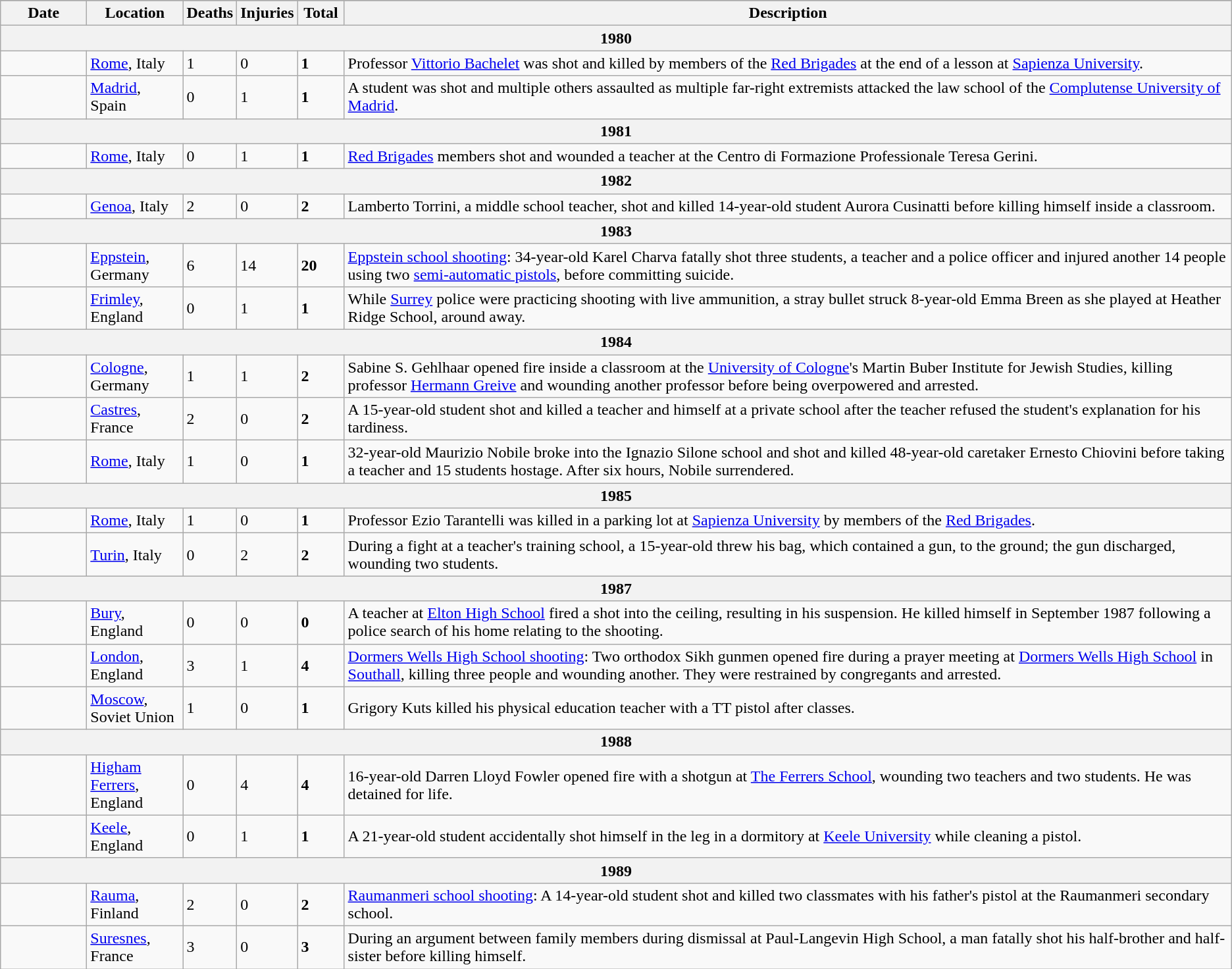<table class="sortable wikitable" style="font-size:100%;" id="1980s">
<tr>
</tr>
<tr>
<th style="width:80px;">Date</th>
<th style="width:90px;">Location</th>
<th style="width:40px;">Deaths</th>
<th style="width:40px;">Injuries</th>
<th style="width:40px;">Total</th>
<th class="unsortable">Description</th>
</tr>
<tr>
<th colspan="7">1980 </th>
</tr>
<tr>
<td></td>
<td><a href='#'>Rome</a>, Italy</td>
<td>1</td>
<td>0</td>
<td><strong>1</strong></td>
<td>Professor <a href='#'>Vittorio Bachelet</a> was shot and killed by members of the <a href='#'>Red Brigades</a> at the end of a lesson at <a href='#'>Sapienza University</a>.</td>
</tr>
<tr>
<td></td>
<td><a href='#'>Madrid</a>, Spain</td>
<td>0</td>
<td>1</td>
<td><strong>1</strong></td>
<td>A student was shot and multiple others assaulted as multiple far-right extremists attacked the law school of the <a href='#'>Complutense University of Madrid</a>.</td>
</tr>
<tr>
<th colspan="7">1981 </th>
</tr>
<tr>
<td></td>
<td><a href='#'>Rome</a>, Italy</td>
<td>0</td>
<td>1</td>
<td><strong>1</strong></td>
<td><a href='#'>Red Brigades</a> members shot and wounded a teacher at the Centro di Formazione Professionale Teresa Gerini.</td>
</tr>
<tr>
<th colspan="7">1982 </th>
</tr>
<tr>
<td></td>
<td><a href='#'>Genoa</a>, Italy</td>
<td>2</td>
<td>0</td>
<td><strong>2</strong></td>
<td>Lamberto Torrini, a middle school teacher, shot and killed 14-year-old student Aurora Cusinatti before killing himself inside a classroom.</td>
</tr>
<tr>
<th colspan="7">1983 </th>
</tr>
<tr>
<td></td>
<td><a href='#'>Eppstein</a>, Germany</td>
<td>6</td>
<td>14</td>
<td><strong>20</strong></td>
<td><a href='#'>Eppstein school shooting</a>: 34-year-old Karel Charva fatally shot three students, a teacher and a police officer and injured another 14 people using two <a href='#'>semi-automatic pistols</a>, before committing suicide.</td>
</tr>
<tr>
<td></td>
<td><a href='#'>Frimley</a>, England</td>
<td>0</td>
<td>1</td>
<td><strong>1</strong></td>
<td>While <a href='#'>Surrey</a> police were practicing shooting with live ammunition, a stray bullet struck 8-year-old Emma Breen as she played at Heather Ridge School, around  away.</td>
</tr>
<tr>
<th colspan="7">1984 </th>
</tr>
<tr>
<td></td>
<td><a href='#'>Cologne</a>, Germany</td>
<td>1</td>
<td>1</td>
<td><strong>2</strong></td>
<td>Sabine S. Gehlhaar opened fire inside a classroom at the <a href='#'>University of Cologne</a>'s Martin Buber Institute for Jewish Studies, killing professor <a href='#'>Hermann Greive</a> and wounding another professor before being overpowered and arrested.</td>
</tr>
<tr>
<td></td>
<td><a href='#'>Castres</a>, France</td>
<td>2</td>
<td>0</td>
<td><strong>2</strong></td>
<td>A 15-year-old student shot and killed a teacher and himself at a private school after the teacher refused the student's explanation for his tardiness.</td>
</tr>
<tr>
<td></td>
<td><a href='#'>Rome</a>, Italy</td>
<td>1</td>
<td>0</td>
<td><strong>1</strong></td>
<td>32-year-old Maurizio Nobile broke into the Ignazio Silone school and shot and killed 48-year-old caretaker Ernesto Chiovini before taking a teacher and 15 students hostage. After six hours, Nobile surrendered.</td>
</tr>
<tr>
<th colspan="7">1985 </th>
</tr>
<tr>
<td></td>
<td><a href='#'>Rome</a>, Italy</td>
<td>1</td>
<td>0</td>
<td><strong>1</strong></td>
<td>Professor Ezio Tarantelli was killed in a parking lot at <a href='#'>Sapienza University</a> by members of the <a href='#'>Red Brigades</a>.</td>
</tr>
<tr>
<td></td>
<td><a href='#'>Turin</a>, Italy</td>
<td>0</td>
<td>2</td>
<td><strong>2</strong></td>
<td>During a fight at a teacher's training school, a 15-year-old threw his bag, which contained a gun, to the ground; the gun discharged, wounding two students.</td>
</tr>
<tr>
<th colspan="7">1987 </th>
</tr>
<tr>
<td></td>
<td><a href='#'>Bury</a>, England</td>
<td>0</td>
<td>0</td>
<td><strong>0</strong></td>
<td>A teacher at <a href='#'>Elton High School</a> fired a shot into the ceiling, resulting in his suspension. He killed himself in September 1987 following a police search of his home relating to the shooting.</td>
</tr>
<tr>
<td></td>
<td><a href='#'>London</a>, England</td>
<td>3</td>
<td>1</td>
<td><strong>4</strong></td>
<td><a href='#'>Dormers Wells High School shooting</a>: Two orthodox Sikh gunmen opened fire during a prayer meeting at <a href='#'>Dormers Wells High School</a> in <a href='#'>Southall</a>, killing three people and wounding another. They were restrained by congregants and arrested.</td>
</tr>
<tr>
<td></td>
<td><a href='#'>Moscow</a>, Soviet Union</td>
<td>1</td>
<td>0</td>
<td><strong>1</strong></td>
<td>Grigory Kuts killed his physical education teacher with a TT pistol after classes.</td>
</tr>
<tr>
<th colspan="7">1988 </th>
</tr>
<tr>
<td></td>
<td><a href='#'>Higham Ferrers</a>, England</td>
<td>0</td>
<td>4</td>
<td><strong>4</strong></td>
<td>16-year-old Darren Lloyd Fowler opened fire with a shotgun at <a href='#'>The Ferrers School</a>, wounding two teachers and two students. He was detained for life.</td>
</tr>
<tr>
<td></td>
<td><a href='#'>Keele</a>, England</td>
<td>0</td>
<td>1</td>
<td><strong>1</strong></td>
<td>A 21-year-old student accidentally shot himself in the leg in a dormitory at <a href='#'>Keele University</a> while cleaning a pistol.</td>
</tr>
<tr>
<th colspan="7">1989 </th>
</tr>
<tr>
<td></td>
<td><a href='#'>Rauma</a>, Finland</td>
<td>2</td>
<td>0</td>
<td><strong>2</strong></td>
<td><a href='#'>Raumanmeri school shooting</a>: A 14-year-old student shot and killed two classmates with his father's pistol at the Raumanmeri secondary school.</td>
</tr>
<tr>
<td></td>
<td><a href='#'>Suresnes</a>, France</td>
<td>3</td>
<td>0</td>
<td><strong>3</strong></td>
<td>During an argument between family members during dismissal at Paul-Langevin High School, a man fatally shot his half-brother and half-sister before killing himself.</td>
</tr>
</table>
